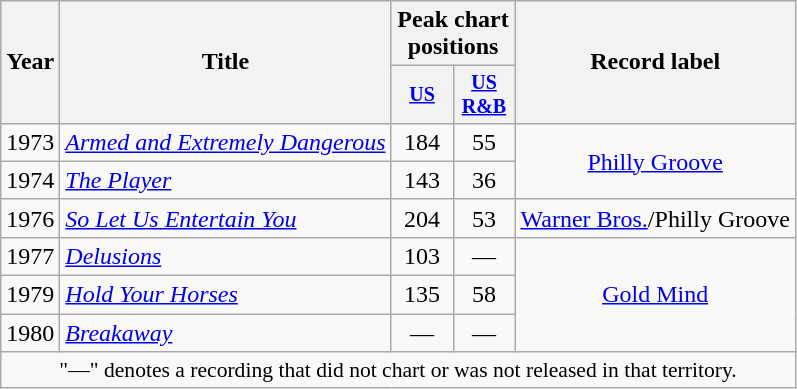<table class="wikitable" style="text-align:center;">
<tr>
<th rowspan="2">Year</th>
<th rowspan="2">Title</th>
<th colspan="2">Peak chart positions</th>
<th rowspan="2">Record label</th>
</tr>
<tr style="font-size:smaller;">
<th width="35"><a href='#'>US</a><br></th>
<th width="35"><a href='#'>US<br>R&B</a><br></th>
</tr>
<tr>
<td rowspan="1">1973</td>
<td align="left"><em><a href='#'>Armed and Extremely Dangerous</a></em></td>
<td>184</td>
<td>55</td>
<td rowspan="2"><a href='#'>Philly Groove</a></td>
</tr>
<tr>
<td rowspan="1">1974</td>
<td align="left"><em><a href='#'>The Player</a></em></td>
<td>143</td>
<td>36</td>
</tr>
<tr>
<td rowspan="1">1976</td>
<td align="left"><em><a href='#'>So Let Us Entertain You</a></em></td>
<td>204</td>
<td>53</td>
<td><a href='#'>Warner Bros.</a>/Philly Groove</td>
</tr>
<tr>
<td rowspan="1">1977</td>
<td align="left"><em><a href='#'>Delusions</a></em></td>
<td>103</td>
<td>—</td>
<td rowspan="3"><a href='#'>Gold Mind</a></td>
</tr>
<tr>
<td rowspan="1">1979</td>
<td align="left"><em><a href='#'>Hold Your Horses</a></em></td>
<td>135</td>
<td>58</td>
</tr>
<tr>
<td rowspan="1">1980</td>
<td align="left"><em><a href='#'>Breakaway</a></em></td>
<td>—</td>
<td>—</td>
</tr>
<tr>
<td colspan="15" style="font-size:90%">"—" denotes a recording that did not chart or was not released in that territory.</td>
</tr>
</table>
